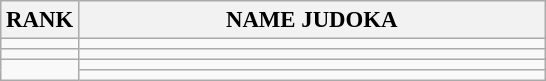<table class="wikitable" style="font-size:95%;">
<tr>
<th>RANK</th>
<th align="left" style="width: 20em">NAME JUDOKA</th>
</tr>
<tr>
<td align="center"></td>
<td></td>
</tr>
<tr>
<td align="center"></td>
<td></td>
</tr>
<tr>
<td rowspan=2 align="center"></td>
<td></td>
</tr>
<tr>
<td></td>
</tr>
</table>
